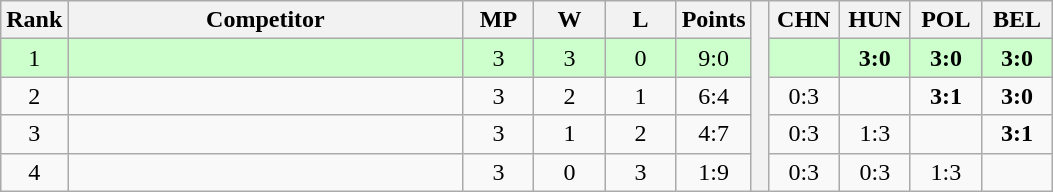<table class="wikitable" style="text-align:center">
<tr>
<th>Rank</th>
<th style="width:16em">Competitor</th>
<th style="width:2.5em">MP</th>
<th style="width:2.5em">W</th>
<th style="width:2.5em">L</th>
<th>Points</th>
<th rowspan="5"> </th>
<th style="width:2.5em">CHN</th>
<th style="width:2.5em">HUN</th>
<th style="width:2.5em">POL</th>
<th style="width:2.5em">BEL</th>
</tr>
<tr style="background:#cfc;">
<td>1</td>
<td style="text-align:left"></td>
<td>3</td>
<td>3</td>
<td>0</td>
<td>9:0</td>
<td></td>
<td><strong>3:0</strong></td>
<td><strong>3:0</strong></td>
<td><strong>3:0</strong></td>
</tr>
<tr>
<td>2</td>
<td style="text-align:left"></td>
<td>3</td>
<td>2</td>
<td>1</td>
<td>6:4</td>
<td>0:3</td>
<td></td>
<td><strong>3:1</strong></td>
<td><strong>3:0</strong></td>
</tr>
<tr>
<td>3</td>
<td style="text-align:left"></td>
<td>3</td>
<td>1</td>
<td>2</td>
<td>4:7</td>
<td>0:3</td>
<td>1:3</td>
<td></td>
<td><strong>3:1</strong></td>
</tr>
<tr>
<td>4</td>
<td style="text-align:left"></td>
<td>3</td>
<td>0</td>
<td>3</td>
<td>1:9</td>
<td>0:3</td>
<td>0:3</td>
<td>1:3</td>
<td></td>
</tr>
</table>
